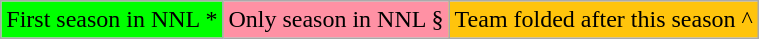<table class="wikitable" style="font-size:100%;line-height:1.1;">
<tr>
<td style="background-color:#00FF00;">First season in NNL *</td>
<td style="background-color:#FF91A4;">Only season in NNL §</td>
<td style="background-color:#FFC40C;">Team folded after this season ^</td>
</tr>
</table>
